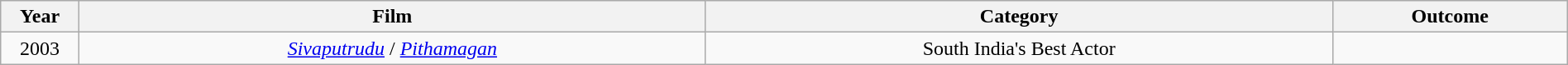<table class="wikitable" style="width:100%;">
<tr>
<th width=5%>Year</th>
<th style="width:40%;">Film</th>
<th style="width:40%;">Category</th>
<th style="width:15%;">Outcome</th>
</tr>
<tr>
<td style="text-align:center;">2003</td>
<td style="text-align:center;"><em><a href='#'>Sivaputrudu</a></em> / <em><a href='#'>Pithamagan</a></em></td>
<td style="text-align:center;">South India's Best Actor</td>
<td></td>
</tr>
</table>
